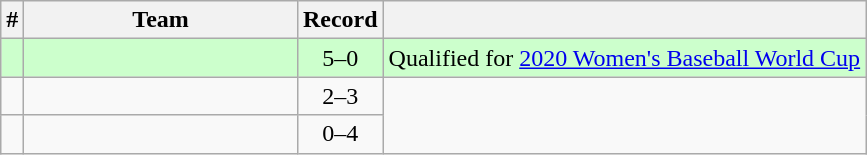<table class="wikitable" style="text-align:center;">
<tr>
<th>#</th>
<th width="175">Team</th>
<th>Record</th>
<th></th>
</tr>
<tr style="background:#ccffcc">
<td></td>
<td></td>
<td>5–0</td>
<td>Qualified for <a href='#'>2020 Women's Baseball World Cup</a></td>
</tr>
<tr>
<td></td>
<td></td>
<td>2–3</td>
<td rowspan="2"></td>
</tr>
<tr>
<td></td>
<td></td>
<td>0–4</td>
</tr>
</table>
